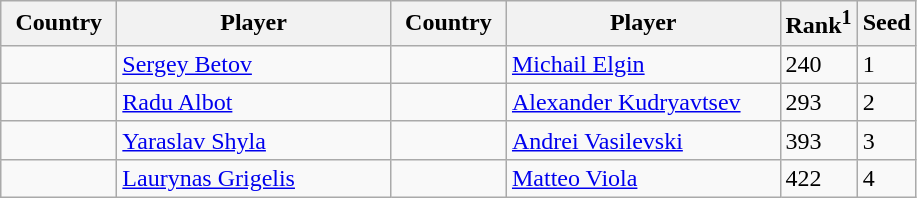<table class="sortable wikitable">
<tr>
<th width="70">Country</th>
<th width="175">Player</th>
<th width="70">Country</th>
<th width="175">Player</th>
<th>Rank<sup>1</sup></th>
<th>Seed</th>
</tr>
<tr>
<td></td>
<td><a href='#'>Sergey Betov</a></td>
<td></td>
<td><a href='#'>Michail Elgin</a></td>
<td>240</td>
<td>1</td>
</tr>
<tr>
<td></td>
<td><a href='#'>Radu Albot</a></td>
<td></td>
<td><a href='#'>Alexander Kudryavtsev</a></td>
<td>293</td>
<td>2</td>
</tr>
<tr>
<td></td>
<td><a href='#'>Yaraslav Shyla</a></td>
<td></td>
<td><a href='#'>Andrei Vasilevski</a></td>
<td>393</td>
<td>3</td>
</tr>
<tr>
<td></td>
<td><a href='#'>Laurynas Grigelis</a></td>
<td></td>
<td><a href='#'>Matteo Viola</a></td>
<td>422</td>
<td>4</td>
</tr>
</table>
